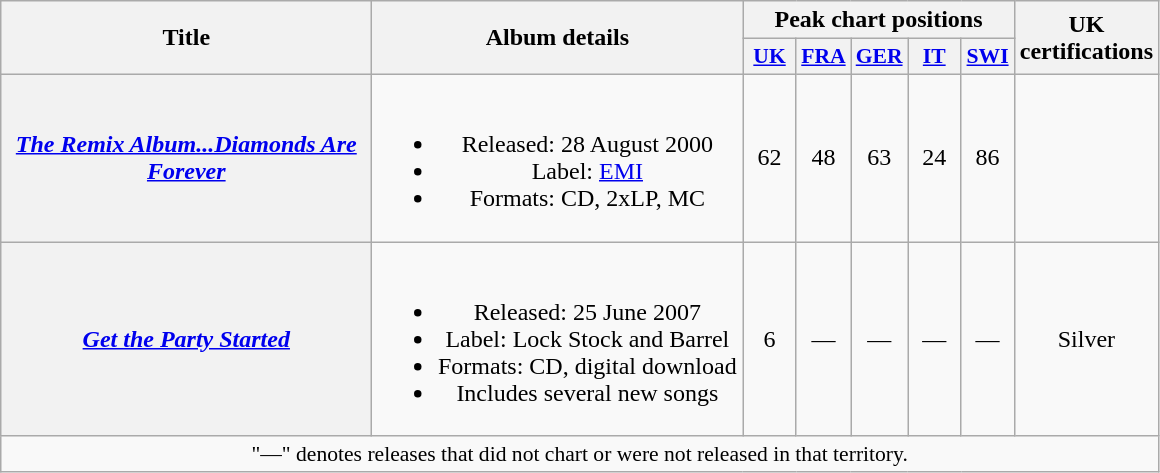<table class="wikitable plainrowheaders" style="text-align:center;">
<tr>
<th rowspan="2" scope="col" style="width:15em;">Title</th>
<th rowspan="2" scope="col" style="width:15em;">Album details</th>
<th colspan="5" scope="col">Peak chart positions</th>
<th rowspan="2">UK<br>certifications</th>
</tr>
<tr>
<th scope="col" style="width:2em;font-size:90%;"><a href='#'>UK</a><br></th>
<th scope="col" style="width:2em;font-size:90%;"><a href='#'>FRA</a><br></th>
<th scope="col" style="width:2em;font-size:90%;"><a href='#'>GER</a><br></th>
<th scope="col" style="width:2em;font-size:90%;"><a href='#'>IT</a><br></th>
<th scope="col" style="width:2em;font-size:90%;"><a href='#'>SWI</a><br></th>
</tr>
<tr>
<th scope="row"><em><a href='#'>The Remix Album...Diamonds Are Forever</a></em></th>
<td><br><ul><li>Released: 28 August 2000</li><li>Label: <a href='#'>EMI</a></li><li>Formats: CD, 2xLP, MC</li></ul></td>
<td>62</td>
<td>48</td>
<td>63</td>
<td>24</td>
<td>86</td>
<td></td>
</tr>
<tr>
<th scope="row"><em><a href='#'>Get the Party Started</a></em></th>
<td><br><ul><li>Released: 25 June 2007</li><li>Label: Lock Stock and Barrel</li><li>Formats: CD, digital download</li><li>Includes several new songs</li></ul></td>
<td>6</td>
<td>—</td>
<td>—</td>
<td>—</td>
<td>—</td>
<td>Silver</td>
</tr>
<tr>
<td colspan="8" style="font-size:90%">"—" denotes releases that did not chart or were not released in that territory.</td>
</tr>
</table>
